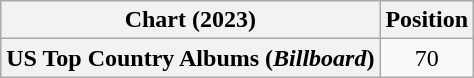<table class="wikitable plainrowheaders" style="text-align:center">
<tr>
<th scope="col">Chart (2023)</th>
<th scope="col">Position</th>
</tr>
<tr>
<th scope="row">US Top Country Albums (<em>Billboard</em>)</th>
<td>70</td>
</tr>
</table>
